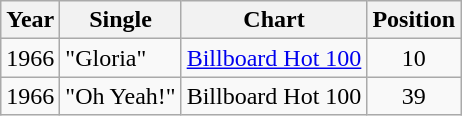<table class="wikitable">
<tr>
<th>Year</th>
<th>Single</th>
<th>Chart</th>
<th>Position</th>
</tr>
<tr>
<td>1966</td>
<td>"Gloria"</td>
<td><a href='#'>Billboard Hot 100</a></td>
<td style="text-align:center;">10</td>
</tr>
<tr>
<td>1966</td>
<td>"Oh Yeah!"</td>
<td>Billboard Hot 100</td>
<td style="text-align:center;">39</td>
</tr>
</table>
